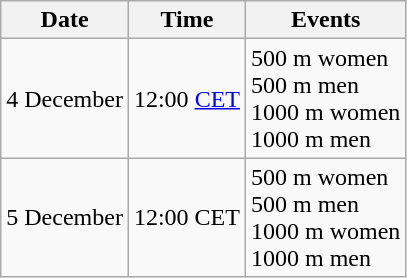<table class="wikitable" border="1">
<tr>
<th>Date</th>
<th>Time</th>
<th>Events</th>
</tr>
<tr>
<td>4 December</td>
<td>12:00 <a href='#'>CET</a></td>
<td>500 m women<br>500 m men<br>1000 m women<br>1000 m men</td>
</tr>
<tr>
<td>5 December</td>
<td>12:00 CET</td>
<td>500 m women<br>500 m men<br>1000 m women<br>1000 m men</td>
</tr>
</table>
